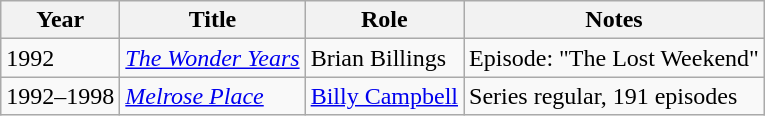<table class="wikitable sortable">
<tr>
<th>Year</th>
<th>Title</th>
<th>Role</th>
<th class="unsortable">Notes</th>
</tr>
<tr>
<td>1992</td>
<td><em><a href='#'>The Wonder Years </a></em></td>
<td>Brian Billings</td>
<td>Episode: "The Lost Weekend"</td>
</tr>
<tr>
<td>1992–1998</td>
<td><em><a href='#'>Melrose Place</a></em></td>
<td><a href='#'>Billy Campbell</a></td>
<td>Series regular, 191 episodes</td>
</tr>
</table>
